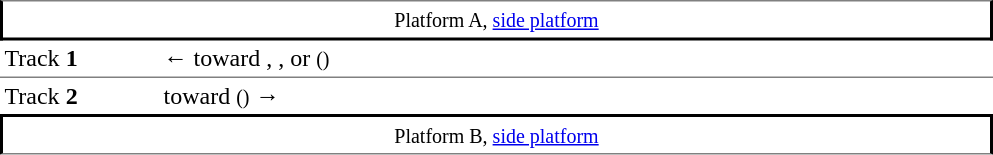<table cellpadding="3" cellspacing="0" border="0">
<tr>
<td colspan="2" style="border-top:solid 1px gray;border-right:solid 2px black;border-left:solid 2px black;border-bottom:solid 2px black;text-align:center;"><small>Platform A, <a href='#'>side platform</a></small> </td>
</tr>
<tr>
<td width="100" style="border-bottom:solid 1px gray;">Track <strong>1</strong></td>
<td width="550" style="border-bottom:solid 1px gray;">←  toward , , or  <small>()</small></td>
</tr>
<tr>
<td>Track <strong>2</strong></td>
<td>  toward  <small>()</small> →</td>
</tr>
<tr>
<td colspan="2" style="border-bottom:solid 1px gray;border-top:solid 2px black;border-right:solid 2px black;border-left:solid 2px black;text-align:center;"><small>Platform B, <a href='#'>side platform</a></small> </td>
</tr>
</table>
